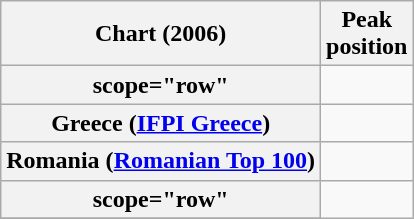<table class="wikitable sortable plainrowheaders">
<tr>
<th>Chart (2006)</th>
<th>Peak<br>position</th>
</tr>
<tr>
<th>scope="row"</th>
</tr>
<tr>
<th scope="row">Greece (<a href='#'>IFPI Greece</a>)</th>
<td></td>
</tr>
<tr>
<th scope="row">Romania (<a href='#'>Romanian Top 100</a>)</th>
<td></td>
</tr>
<tr>
<th>scope="row"</th>
</tr>
<tr>
</tr>
</table>
